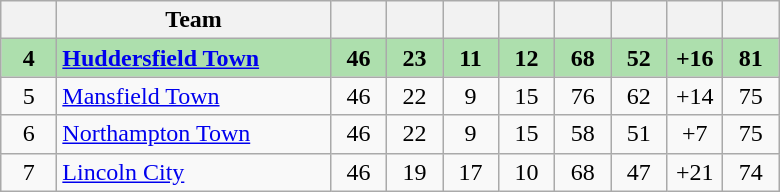<table class="wikitable" style="text-align:center">
<tr>
<th width="30"></th>
<th width="175">Team</th>
<th width="30"></th>
<th width="30"></th>
<th width="30"></th>
<th width="30"></th>
<th width="30"></th>
<th width="30"></th>
<th width="30"></th>
<th width="30"></th>
</tr>
<tr bgcolor=#ADDFAD>
<td><strong>4</strong></td>
<td align=left><strong><a href='#'>Huddersfield Town</a></strong></td>
<td><strong>46</strong></td>
<td><strong>23</strong></td>
<td><strong>11</strong></td>
<td><strong>12</strong></td>
<td><strong>68</strong></td>
<td><strong>52</strong></td>
<td><strong>+16</strong></td>
<td><strong>81</strong></td>
</tr>
<tr>
<td>5</td>
<td align=left><a href='#'>Mansfield Town</a></td>
<td>46</td>
<td>22</td>
<td>9</td>
<td>15</td>
<td>76</td>
<td>62</td>
<td>+14</td>
<td>75</td>
</tr>
<tr>
<td>6</td>
<td align=left><a href='#'>Northampton Town</a></td>
<td>46</td>
<td>22</td>
<td>9</td>
<td>15</td>
<td>58</td>
<td>51</td>
<td>+7</td>
<td>75</td>
</tr>
<tr>
<td>7</td>
<td align=left><a href='#'>Lincoln City</a></td>
<td>46</td>
<td>19</td>
<td>17</td>
<td>10</td>
<td>68</td>
<td>47</td>
<td>+21</td>
<td>74</td>
</tr>
</table>
